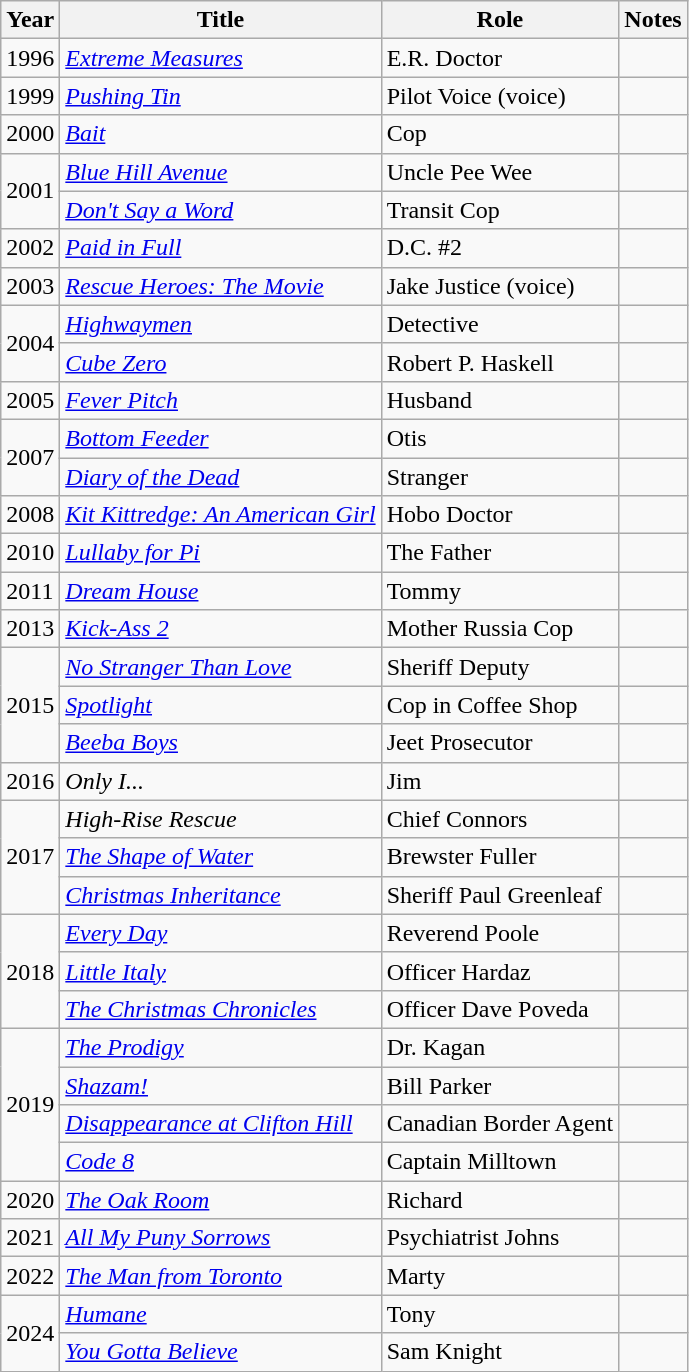<table class="wikitable sortable">
<tr>
<th>Year</th>
<th>Title</th>
<th>Role</th>
<th class="unsortable">Notes</th>
</tr>
<tr>
<td>1996</td>
<td><em><a href='#'>Extreme Measures</a></em></td>
<td>E.R. Doctor</td>
<td></td>
</tr>
<tr>
<td>1999</td>
<td><em><a href='#'>Pushing Tin</a></em></td>
<td>Pilot Voice (voice)</td>
<td></td>
</tr>
<tr>
<td>2000</td>
<td><em><a href='#'>Bait</a></em></td>
<td>Cop</td>
<td></td>
</tr>
<tr>
<td rowspan="2">2001</td>
<td><em><a href='#'>Blue Hill Avenue</a></em></td>
<td>Uncle Pee Wee</td>
<td></td>
</tr>
<tr>
<td><em><a href='#'>Don't Say a Word</a></em></td>
<td>Transit Cop</td>
<td></td>
</tr>
<tr>
<td>2002</td>
<td><em><a href='#'>Paid in Full</a></em></td>
<td>D.C. #2</td>
<td></td>
</tr>
<tr>
<td>2003</td>
<td><em><a href='#'>Rescue Heroes: The Movie</a></em></td>
<td>Jake Justice (voice)</td>
<td></td>
</tr>
<tr>
<td rowspan="2">2004</td>
<td><em><a href='#'>Highwaymen</a></em></td>
<td>Detective</td>
<td></td>
</tr>
<tr>
<td><em><a href='#'>Cube Zero</a></em></td>
<td>Robert P. Haskell</td>
<td></td>
</tr>
<tr>
<td>2005</td>
<td><em><a href='#'>Fever Pitch</a></em></td>
<td>Husband</td>
<td></td>
</tr>
<tr>
<td rowspan="2">2007</td>
<td><em><a href='#'>Bottom Feeder</a></em></td>
<td>Otis</td>
<td></td>
</tr>
<tr>
<td><em><a href='#'>Diary of the Dead</a></em></td>
<td>Stranger</td>
<td></td>
</tr>
<tr>
<td>2008</td>
<td><em><a href='#'>Kit Kittredge: An American Girl</a></em></td>
<td>Hobo Doctor</td>
<td></td>
</tr>
<tr>
<td>2010</td>
<td><em><a href='#'>Lullaby for Pi</a></em></td>
<td>The Father</td>
<td></td>
</tr>
<tr>
<td>2011</td>
<td><em><a href='#'>Dream House</a></em></td>
<td>Tommy</td>
<td></td>
</tr>
<tr>
<td>2013</td>
<td><em><a href='#'>Kick-Ass 2</a></em></td>
<td>Mother Russia Cop</td>
<td></td>
</tr>
<tr>
<td rowspan="3">2015</td>
<td><em><a href='#'>No Stranger Than Love</a></em></td>
<td>Sheriff Deputy</td>
<td></td>
</tr>
<tr>
<td><em><a href='#'>Spotlight</a></em></td>
<td>Cop in Coffee Shop</td>
<td></td>
</tr>
<tr>
<td><em><a href='#'>Beeba Boys</a></em></td>
<td>Jeet Prosecutor</td>
<td></td>
</tr>
<tr>
<td>2016</td>
<td><em>Only I...</em></td>
<td>Jim</td>
<td></td>
</tr>
<tr>
<td rowspan="3">2017</td>
<td><em>High-Rise Rescue</em></td>
<td>Chief Connors</td>
<td></td>
</tr>
<tr>
<td data-sort-value="Shape of Water, The"><em><a href='#'>The Shape of Water</a></em></td>
<td>Brewster Fuller</td>
<td></td>
</tr>
<tr>
<td><em><a href='#'>Christmas Inheritance</a></em></td>
<td>Sheriff Paul Greenleaf</td>
<td></td>
</tr>
<tr>
<td rowspan="3">2018</td>
<td><em><a href='#'>Every Day</a></em></td>
<td>Reverend Poole</td>
<td></td>
</tr>
<tr>
<td><em><a href='#'>Little Italy</a></em></td>
<td>Officer Hardaz</td>
<td></td>
</tr>
<tr>
<td data-sort-value="Christmas Chronicles, The"><em><a href='#'>The Christmas Chronicles</a></em></td>
<td>Officer Dave Poveda</td>
<td></td>
</tr>
<tr>
<td rowspan="4">2019</td>
<td data-sort-value="Prodigy, The"><em><a href='#'>The Prodigy</a></em></td>
<td>Dr. Kagan</td>
<td></td>
</tr>
<tr>
<td><em><a href='#'>Shazam!</a></em></td>
<td>Bill Parker</td>
<td></td>
</tr>
<tr>
<td><em><a href='#'>Disappearance at Clifton Hill</a></em></td>
<td>Canadian Border Agent</td>
<td></td>
</tr>
<tr>
<td><em><a href='#'>Code 8</a></em></td>
<td>Captain Milltown</td>
<td></td>
</tr>
<tr>
<td>2020</td>
<td data-sort-value="Oak Room, The"><em><a href='#'>The Oak Room</a></em></td>
<td>Richard</td>
<td></td>
</tr>
<tr>
<td>2021</td>
<td><em><a href='#'>All My Puny Sorrows</a></em></td>
<td>Psychiatrist Johns</td>
<td></td>
</tr>
<tr>
<td>2022</td>
<td data-sort-value="Man from Toronto, The"><em><a href='#'>The Man from Toronto</a></em></td>
<td>Marty</td>
<td></td>
</tr>
<tr>
<td rowspan="2">2024</td>
<td><em><a href='#'>Humane</a></em></td>
<td>Tony</td>
<td></td>
</tr>
<tr>
<td><em><a href='#'>You Gotta Believe</a></em></td>
<td>Sam Knight</td>
<td></td>
</tr>
</table>
